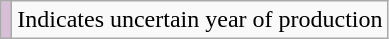<table class="wikitable">
<tr>
<td style="background-color: #D8BFD8;"></td>
<td>Indicates uncertain year of production</td>
</tr>
</table>
